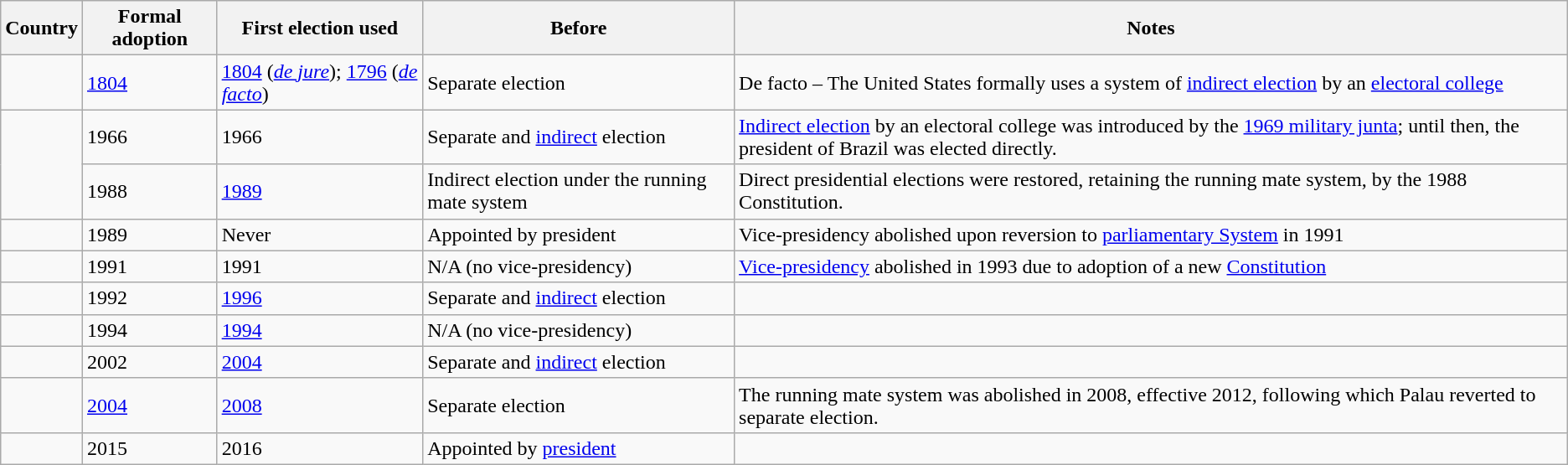<table class="wikitable">
<tr>
<th>Country</th>
<th>Formal adoption</th>
<th>First election used</th>
<th>Before</th>
<th>Notes</th>
</tr>
<tr>
<td></td>
<td><a href='#'>1804</a></td>
<td><a href='#'>1804</a> (<em><a href='#'>de jure</a></em>); <a href='#'>1796</a> (<em><a href='#'>de facto</a></em>)</td>
<td>Separate election</td>
<td>De facto – The United States formally uses a system of <a href='#'>indirect election</a> by an <a href='#'>electoral college</a></td>
</tr>
<tr>
<td rowspan=2></td>
<td>1966</td>
<td>1966</td>
<td>Separate and <a href='#'>indirect</a> election</td>
<td><a href='#'>Indirect election</a> by an electoral college was introduced by the <a href='#'>1969 military junta</a>; until then, the president of Brazil was elected directly.</td>
</tr>
<tr>
<td>1988</td>
<td><a href='#'>1989</a></td>
<td>Indirect election under the running mate system</td>
<td>Direct presidential elections were restored, retaining the running mate system, by the 1988 Constitution.</td>
</tr>
<tr>
<td></td>
<td>1989</td>
<td>Never</td>
<td>Appointed by president</td>
<td>Vice-presidency abolished upon reversion to <a href='#'>parliamentary System</a> in 1991</td>
</tr>
<tr>
<td></td>
<td>1991</td>
<td>1991</td>
<td>N/A (no vice-presidency)</td>
<td><a href='#'>Vice-presidency</a> abolished in 1993 due to adoption of a new <a href='#'>Constitution</a></td>
</tr>
<tr>
<td></td>
<td>1992</td>
<td><a href='#'>1996</a></td>
<td>Separate and <a href='#'>indirect</a> election</td>
<td></td>
</tr>
<tr>
<td></td>
<td>1994</td>
<td><a href='#'>1994</a></td>
<td>N/A (no vice-presidency)</td>
<td></td>
</tr>
<tr>
<td></td>
<td>2002</td>
<td><a href='#'>2004</a></td>
<td>Separate and <a href='#'>indirect</a> election</td>
<td></td>
</tr>
<tr>
<td></td>
<td><a href='#'>2004</a></td>
<td><a href='#'>2008</a></td>
<td>Separate election</td>
<td>The running mate system was abolished in 2008, effective 2012, following which Palau reverted to separate election.</td>
</tr>
<tr>
<td></td>
<td>2015</td>
<td>2016</td>
<td>Appointed by <a href='#'>president</a></td>
<td></td>
</tr>
</table>
